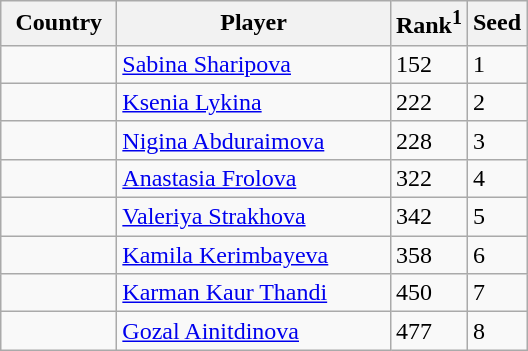<table class="sortable wikitable">
<tr>
<th width="70">Country</th>
<th width="175">Player</th>
<th>Rank<sup>1</sup></th>
<th>Seed</th>
</tr>
<tr>
<td></td>
<td><a href='#'>Sabina Sharipova</a></td>
<td>152</td>
<td>1</td>
</tr>
<tr>
<td></td>
<td><a href='#'>Ksenia Lykina</a></td>
<td>222</td>
<td>2</td>
</tr>
<tr>
<td></td>
<td><a href='#'>Nigina Abduraimova</a></td>
<td>228</td>
<td>3</td>
</tr>
<tr>
<td></td>
<td><a href='#'>Anastasia Frolova</a></td>
<td>322</td>
<td>4</td>
</tr>
<tr>
<td></td>
<td><a href='#'>Valeriya Strakhova</a></td>
<td>342</td>
<td>5</td>
</tr>
<tr>
<td></td>
<td><a href='#'>Kamila Kerimbayeva</a></td>
<td>358</td>
<td>6</td>
</tr>
<tr>
<td></td>
<td><a href='#'>Karman Kaur Thandi</a></td>
<td>450</td>
<td>7</td>
</tr>
<tr>
<td></td>
<td><a href='#'>Gozal Ainitdinova</a></td>
<td>477</td>
<td>8</td>
</tr>
</table>
